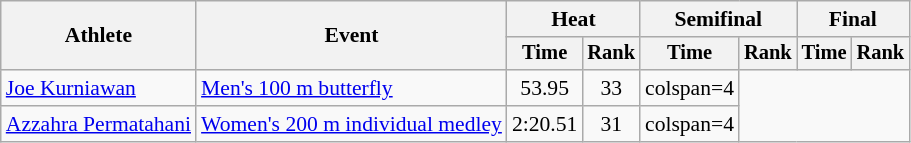<table class=wikitable style="font-size:90%;">
<tr>
<th rowspan=2>Athlete</th>
<th rowspan=2>Event</th>
<th colspan=2>Heat</th>
<th colspan=2>Semifinal</th>
<th colspan=2>Final</th>
</tr>
<tr style="font-size:95%">
<th>Time</th>
<th>Rank</th>
<th>Time</th>
<th>Rank</th>
<th>Time</th>
<th>Rank</th>
</tr>
<tr align=center>
<td align=left><a href='#'>Joe Kurniawan</a></td>
<td align=left><a href='#'>Men's 100 m butterfly</a></td>
<td>53.95</td>
<td>33</td>
<td>colspan=4 </td>
</tr>
<tr align=center>
<td align=left><a href='#'>Azzahra Permatahani</a></td>
<td align=left><a href='#'>Women's 200 m individual medley</a></td>
<td>2:20.51</td>
<td>31</td>
<td>colspan=4 </td>
</tr>
</table>
